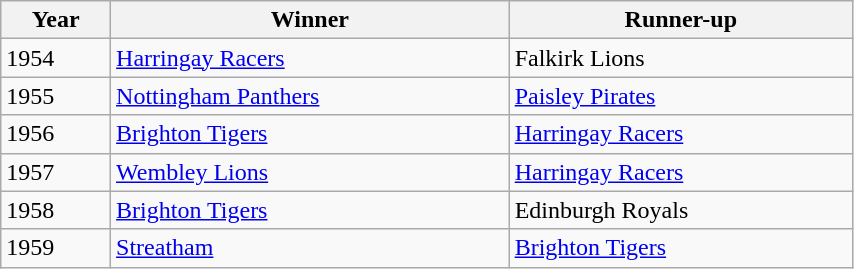<table class="wikitable" width=45%>
<tr>
<th>Year</th>
<th>Winner</th>
<th>Runner-up</th>
</tr>
<tr>
<td>1954</td>
<td><a href='#'>Harringay Racers</a></td>
<td>Falkirk Lions</td>
</tr>
<tr>
<td>1955</td>
<td><a href='#'>Nottingham Panthers</a></td>
<td><a href='#'>Paisley Pirates</a></td>
</tr>
<tr>
<td>1956</td>
<td><a href='#'>Brighton Tigers</a></td>
<td><a href='#'>Harringay Racers</a></td>
</tr>
<tr>
<td>1957</td>
<td><a href='#'>Wembley Lions</a></td>
<td><a href='#'>Harringay Racers</a></td>
</tr>
<tr>
<td>1958</td>
<td><a href='#'>Brighton Tigers</a></td>
<td>Edinburgh Royals</td>
</tr>
<tr>
<td>1959</td>
<td><a href='#'>Streatham</a></td>
<td><a href='#'>Brighton Tigers</a></td>
</tr>
</table>
